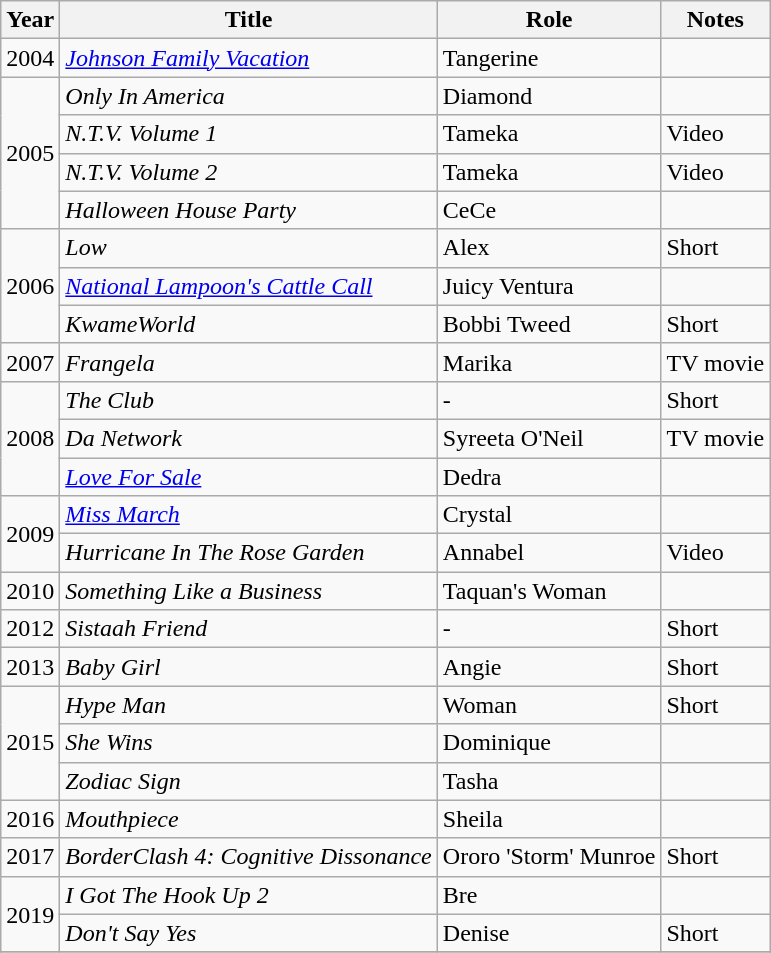<table class="wikitable sortable">
<tr>
<th>Year</th>
<th>Title</th>
<th>Role</th>
<th>Notes</th>
</tr>
<tr>
<td>2004</td>
<td><em><a href='#'>Johnson Family Vacation</a></em></td>
<td>Tangerine</td>
<td></td>
</tr>
<tr>
<td rowspan="4">2005</td>
<td><em>Only In America</em></td>
<td>Diamond</td>
<td></td>
</tr>
<tr>
<td><em>N.T.V. Volume 1</em></td>
<td>Tameka</td>
<td>Video</td>
</tr>
<tr>
<td><em>N.T.V. Volume 2</em></td>
<td>Tameka</td>
<td>Video</td>
</tr>
<tr>
<td><em>Halloween House Party</em></td>
<td>CeCe</td>
<td></td>
</tr>
<tr>
<td rowspan="3">2006</td>
<td><em>Low</em></td>
<td>Alex</td>
<td>Short</td>
</tr>
<tr>
<td><em><a href='#'>National Lampoon's Cattle Call</a></em></td>
<td>Juicy Ventura</td>
<td></td>
</tr>
<tr>
<td><em>KwameWorld</em></td>
<td>Bobbi Tweed</td>
<td>Short</td>
</tr>
<tr>
<td>2007</td>
<td><em>Frangela</em></td>
<td>Marika</td>
<td>TV movie</td>
</tr>
<tr>
<td rowspan="3">2008</td>
<td><em>The Club</em></td>
<td>-</td>
<td>Short</td>
</tr>
<tr>
<td><em>Da Network</em></td>
<td>Syreeta O'Neil</td>
<td>TV movie</td>
</tr>
<tr>
<td><em><a href='#'>Love For Sale</a></em></td>
<td>Dedra</td>
<td></td>
</tr>
<tr>
<td rowspan="2">2009</td>
<td><em><a href='#'>Miss March</a></em></td>
<td>Crystal</td>
<td></td>
</tr>
<tr>
<td><em>Hurricane In The Rose Garden</em></td>
<td>Annabel</td>
<td>Video</td>
</tr>
<tr>
<td>2010</td>
<td><em>Something Like a Business</em></td>
<td>Taquan's Woman</td>
<td></td>
</tr>
<tr>
<td>2012</td>
<td><em>Sistaah Friend</em></td>
<td>-</td>
<td>Short</td>
</tr>
<tr>
<td>2013</td>
<td><em>Baby Girl</em></td>
<td>Angie</td>
<td>Short</td>
</tr>
<tr>
<td rowspan="3">2015</td>
<td><em>Hype Man</em></td>
<td>Woman</td>
<td>Short</td>
</tr>
<tr>
<td><em>She Wins</em></td>
<td>Dominique</td>
<td></td>
</tr>
<tr>
<td><em>Zodiac Sign</em></td>
<td>Tasha</td>
<td></td>
</tr>
<tr>
<td>2016</td>
<td><em>Mouthpiece</em></td>
<td>Sheila</td>
<td></td>
</tr>
<tr>
<td>2017</td>
<td><em>BorderClash 4: Cognitive Dissonance</em></td>
<td>Ororo 'Storm' Munroe</td>
<td>Short</td>
</tr>
<tr>
<td rowspan="2">2019</td>
<td><em>I Got The Hook Up 2</em></td>
<td>Bre</td>
<td></td>
</tr>
<tr>
<td><em>Don't Say Yes</em></td>
<td>Denise</td>
<td>Short</td>
</tr>
<tr>
</tr>
</table>
